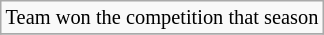<table class=wikitable style=font-size:85%>
<tr>
<td> Team won the competition that season</td>
</tr>
<tr>
</tr>
</table>
